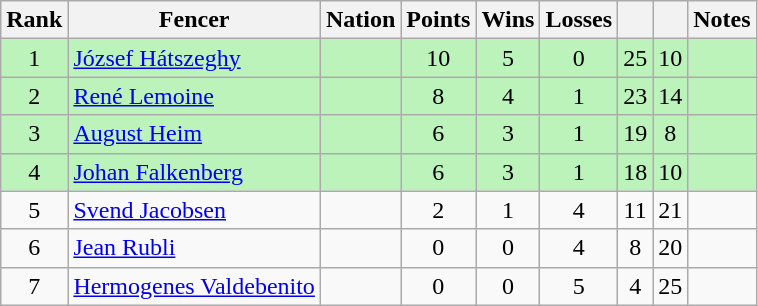<table class="wikitable sortable" style="text-align: center;">
<tr>
<th>Rank</th>
<th>Fencer</th>
<th>Nation</th>
<th>Points</th>
<th>Wins</th>
<th>Losses</th>
<th></th>
<th></th>
<th>Notes</th>
</tr>
<tr style="background:#bbf3bb;">
<td>1</td>
<td align=left><a href='#'>József Hátszeghy</a></td>
<td align=left></td>
<td>10</td>
<td>5</td>
<td>0</td>
<td>25</td>
<td>10</td>
<td></td>
</tr>
<tr style="background:#bbf3bb;">
<td>2</td>
<td align=left><a href='#'>René Lemoine</a></td>
<td align=left></td>
<td>8</td>
<td>4</td>
<td>1</td>
<td>23</td>
<td>14</td>
<td></td>
</tr>
<tr style="background:#bbf3bb;">
<td>3</td>
<td align=left><a href='#'>August Heim</a></td>
<td align=left></td>
<td>6</td>
<td>3</td>
<td>1</td>
<td>19</td>
<td>8</td>
<td></td>
</tr>
<tr style="background:#bbf3bb;">
<td>4</td>
<td align=left><a href='#'>Johan Falkenberg</a></td>
<td align=left></td>
<td>6</td>
<td>3</td>
<td>1</td>
<td>18</td>
<td>10</td>
<td></td>
</tr>
<tr>
<td>5</td>
<td align=left><a href='#'>Svend Jacobsen</a></td>
<td align=left></td>
<td>2</td>
<td>1</td>
<td>4</td>
<td>11</td>
<td>21</td>
<td></td>
</tr>
<tr>
<td>6</td>
<td align=left><a href='#'>Jean Rubli</a></td>
<td align=left></td>
<td>0</td>
<td>0</td>
<td>4</td>
<td>8</td>
<td>20</td>
<td></td>
</tr>
<tr>
<td>7</td>
<td align=left><a href='#'>Hermogenes Valdebenito</a></td>
<td align=left></td>
<td>0</td>
<td>0</td>
<td>5</td>
<td>4</td>
<td>25</td>
<td></td>
</tr>
</table>
